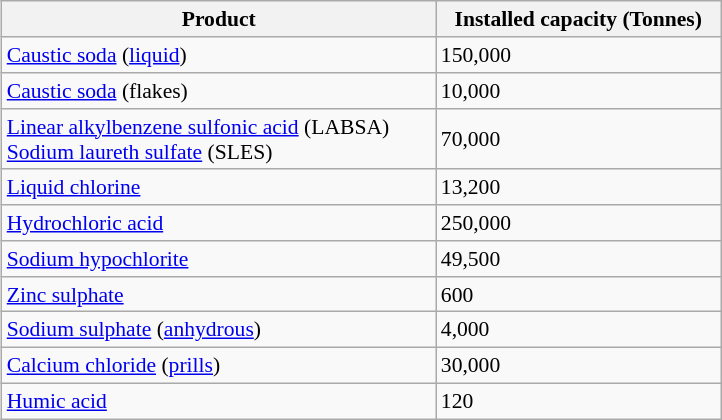<table class="wikitable sortable" style="float: right; margin-left:1em; width: 38%; font-size: 90%;">
<tr align=center>
<th>Product</th>
<th>Installed capacity (Tonnes)</th>
</tr>
<tr>
<td><a href='#'>Caustic soda</a> (<a href='#'>liquid</a>)</td>
<td>150,000</td>
</tr>
<tr>
<td><a href='#'>Caustic soda</a> (flakes)</td>
<td>10,000</td>
</tr>
<tr>
<td><a href='#'>Linear alkylbenzene sulfonic acid</a> (LABSA) <br> <a href='#'>Sodium laureth sulfate</a> (SLES)</td>
<td>70,000</td>
</tr>
<tr>
<td><a href='#'>Liquid chlorine</a></td>
<td>13,200</td>
</tr>
<tr>
<td><a href='#'>Hydrochloric acid</a></td>
<td>250,000</td>
</tr>
<tr>
<td><a href='#'>Sodium hypochlorite</a></td>
<td>49,500</td>
</tr>
<tr>
<td><a href='#'>Zinc sulphate</a></td>
<td>600</td>
</tr>
<tr>
<td><a href='#'>Sodium sulphate</a> (<a href='#'>anhydrous</a>)</td>
<td>4,000</td>
</tr>
<tr>
<td><a href='#'>Calcium chloride</a> (<a href='#'>prills</a>)</td>
<td>30,000</td>
</tr>
<tr>
<td><a href='#'>Humic acid</a></td>
<td>120</td>
</tr>
</table>
